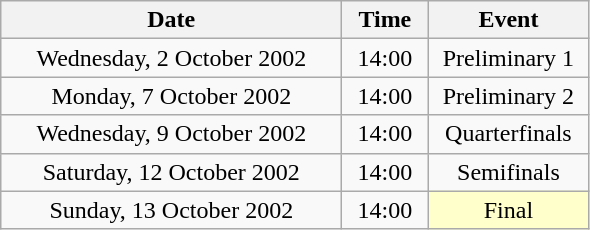<table class = "wikitable" style="text-align:center;">
<tr>
<th width=220>Date</th>
<th width=50>Time</th>
<th width=100>Event</th>
</tr>
<tr>
<td>Wednesday, 2 October 2002</td>
<td>14:00</td>
<td>Preliminary 1</td>
</tr>
<tr>
<td>Monday, 7 October 2002</td>
<td>14:00</td>
<td>Preliminary 2</td>
</tr>
<tr>
<td>Wednesday, 9 October 2002</td>
<td>14:00</td>
<td>Quarterfinals</td>
</tr>
<tr>
<td>Saturday, 12 October 2002</td>
<td>14:00</td>
<td>Semifinals</td>
</tr>
<tr>
<td>Sunday, 13 October 2002</td>
<td>14:00</td>
<td bgcolor=ffffcc>Final</td>
</tr>
</table>
